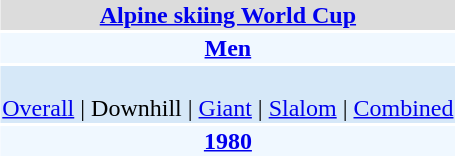<table align="right" class="toccolours" style="margin: 0 0 1em 1em;">
<tr>
<td colspan="2" align=center bgcolor=Gainsboro><strong><a href='#'>Alpine skiing World Cup</a></strong></td>
</tr>
<tr>
<td colspan="2" align=center bgcolor=AliceBlue><strong><a href='#'>Men</a></strong></td>
</tr>
<tr>
<td colspan="2" align=center bgcolor=D6E8F8><br><a href='#'>Overall</a> | 
Downhill | 
<a href='#'>Giant</a> | 
<a href='#'>Slalom</a> | 
<a href='#'>Combined</a></td>
</tr>
<tr>
<td colspan="2" align=center bgcolor=AliceBlue><strong><a href='#'>1980</a></strong></td>
</tr>
</table>
